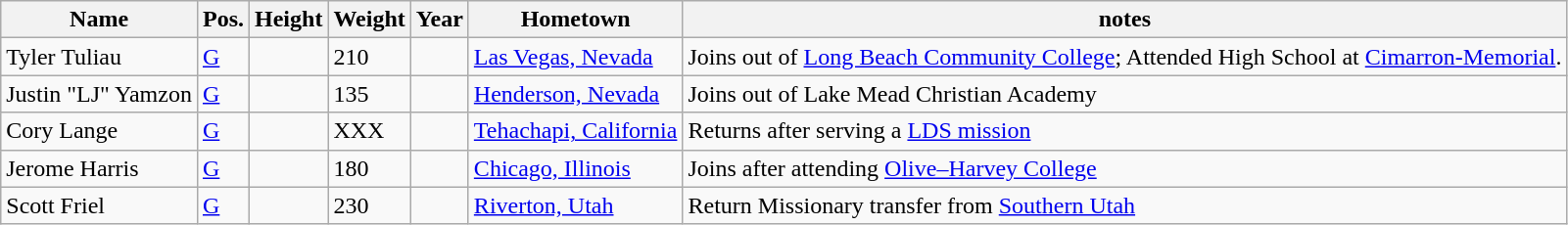<table class="wikitable sortable" border="1">
<tr>
<th>Name</th>
<th>Pos.</th>
<th>Height</th>
<th>Weight</th>
<th>Year</th>
<th>Hometown</th>
<th class="unsortable">notes</th>
</tr>
<tr>
<td>Tyler Tuliau</td>
<td><a href='#'>G</a></td>
<td></td>
<td>210</td>
<td></td>
<td><a href='#'>Las Vegas, Nevada</a></td>
<td>Joins out of <a href='#'>Long Beach Community College</a>; Attended High School at <a href='#'>Cimarron-Memorial</a>.</td>
</tr>
<tr>
<td>Justin "LJ" Yamzon</td>
<td><a href='#'>G</a></td>
<td></td>
<td>135</td>
<td></td>
<td><a href='#'>Henderson, Nevada</a></td>
<td>Joins out of Lake Mead Christian Academy</td>
</tr>
<tr>
<td>Cory Lange</td>
<td><a href='#'>G</a></td>
<td></td>
<td>XXX</td>
<td></td>
<td><a href='#'>Tehachapi, California</a></td>
<td>Returns after serving a <a href='#'>LDS mission</a></td>
</tr>
<tr>
<td>Jerome Harris</td>
<td><a href='#'>G</a></td>
<td></td>
<td>180</td>
<td></td>
<td><a href='#'>Chicago, Illinois</a></td>
<td>Joins after attending <a href='#'>Olive–Harvey College</a></td>
</tr>
<tr>
<td>Scott Friel</td>
<td><a href='#'>G</a></td>
<td></td>
<td>230</td>
<td></td>
<td><a href='#'>Riverton, Utah</a></td>
<td>Return Missionary transfer from <a href='#'>Southern Utah</a></td>
</tr>
</table>
